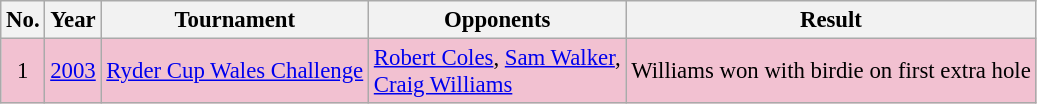<table class="wikitable" style="font-size:95%;">
<tr>
<th>No.</th>
<th>Year</th>
<th>Tournament</th>
<th>Opponents</th>
<th>Result</th>
</tr>
<tr style="background:#F2C1D1;">
<td align=center>1</td>
<td><a href='#'>2003</a></td>
<td><a href='#'>Ryder Cup Wales Challenge</a></td>
<td> <a href='#'>Robert Coles</a>,  <a href='#'>Sam Walker</a>,<br> <a href='#'>Craig Williams</a></td>
<td>Williams won with birdie on first extra hole</td>
</tr>
</table>
